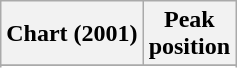<table class="wikitable sortable plainrowheaders" style="text-align:center">
<tr>
<th scope="col">Chart (2001)</th>
<th scope="col">Peak<br>position</th>
</tr>
<tr>
</tr>
<tr>
</tr>
<tr>
</tr>
</table>
